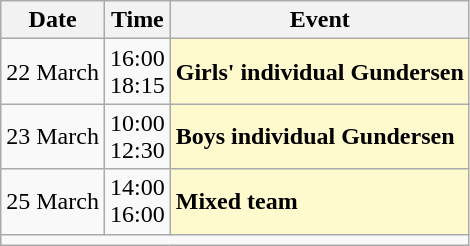<table class=wikitable>
<tr>
<th>Date</th>
<th>Time</th>
<th>Event</th>
</tr>
<tr>
<td>22 March</td>
<td>16:00<br>18:15</td>
<td style=background:lemonchiffon><strong>Girls' individual Gundersen</strong></td>
</tr>
<tr>
<td>23 March</td>
<td>10:00<br>12:30</td>
<td style=background:lemonchiffon><strong>Boys individual Gundersen</strong></td>
</tr>
<tr>
<td>25 March</td>
<td>14:00<br>16:00</td>
<td style=background:lemonchiffon><strong>Mixed team</strong></td>
</tr>
<tr>
<td colspan=3></td>
</tr>
</table>
